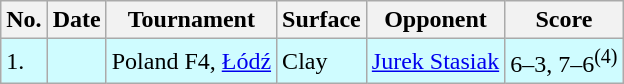<table class="sortable wikitable">
<tr>
<th>No.</th>
<th>Date</th>
<th>Tournament</th>
<th>Surface</th>
<th>Opponent</th>
<th class="unsortable">Score</th>
</tr>
<tr style="background:#cffcff;">
<td>1.</td>
<td></td>
<td>Poland F4, <a href='#'>Łódź</a></td>
<td>Clay</td>
<td> <a href='#'>Jurek Stasiak</a></td>
<td>6–3, 7–6<sup>(4)</sup></td>
</tr>
</table>
